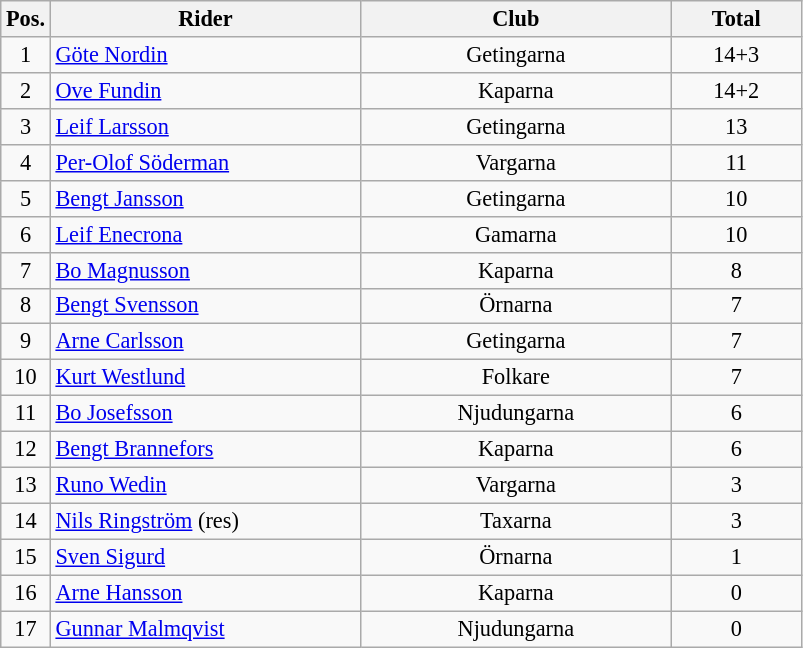<table class=wikitable style="font-size:93%;">
<tr>
<th width=25px>Pos.</th>
<th width=200px>Rider</th>
<th width=200px>Club</th>
<th width=80px>Total</th>
</tr>
<tr align=center>
<td>1</td>
<td align=left><a href='#'>Göte Nordin</a></td>
<td>Getingarna</td>
<td>14+3</td>
</tr>
<tr align=center>
<td>2</td>
<td align=left><a href='#'>Ove Fundin</a></td>
<td>Kaparna</td>
<td>14+2</td>
</tr>
<tr align=center>
<td>3</td>
<td align=left><a href='#'>Leif Larsson</a></td>
<td>Getingarna</td>
<td>13</td>
</tr>
<tr align=center>
<td>4</td>
<td align=left><a href='#'>Per-Olof Söderman</a></td>
<td>Vargarna</td>
<td>11</td>
</tr>
<tr align=center>
<td>5</td>
<td align=left><a href='#'>Bengt Jansson</a></td>
<td>Getingarna</td>
<td>10</td>
</tr>
<tr align=center>
<td>6</td>
<td align=left><a href='#'>Leif Enecrona</a></td>
<td>Gamarna</td>
<td>10</td>
</tr>
<tr align=center>
<td>7</td>
<td align=left><a href='#'>Bo Magnusson</a></td>
<td>Kaparna</td>
<td>8</td>
</tr>
<tr align=center>
<td>8</td>
<td align=left><a href='#'>Bengt Svensson</a></td>
<td>Örnarna</td>
<td>7</td>
</tr>
<tr align=center>
<td>9</td>
<td align=left><a href='#'>Arne Carlsson</a></td>
<td>Getingarna</td>
<td>7</td>
</tr>
<tr align=center>
<td>10</td>
<td align=left><a href='#'>Kurt Westlund</a></td>
<td>Folkare</td>
<td>7</td>
</tr>
<tr align=center>
<td>11</td>
<td align=left><a href='#'>Bo Josefsson</a></td>
<td>Njudungarna</td>
<td>6</td>
</tr>
<tr align=center>
<td>12</td>
<td align=left><a href='#'>Bengt Brannefors</a></td>
<td>Kaparna</td>
<td>6</td>
</tr>
<tr align=center>
<td>13</td>
<td align=left><a href='#'>Runo Wedin</a></td>
<td>Vargarna</td>
<td>3</td>
</tr>
<tr align=center>
<td>14</td>
<td align=left><a href='#'>Nils Ringström</a> (res)</td>
<td>Taxarna</td>
<td>3</td>
</tr>
<tr align=center>
<td>15</td>
<td align=left><a href='#'>Sven Sigurd</a></td>
<td>Örnarna</td>
<td>1</td>
</tr>
<tr align=center>
<td>16</td>
<td align=left><a href='#'>Arne Hansson</a></td>
<td>Kaparna</td>
<td>0</td>
</tr>
<tr align=center>
<td>17</td>
<td align=left><a href='#'>Gunnar Malmqvist</a></td>
<td>Njudungarna</td>
<td>0</td>
</tr>
</table>
